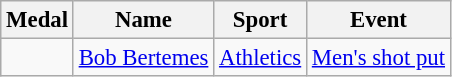<table class="wikitable sortable" style="font-size: 95%;">
<tr>
<th>Medal</th>
<th>Name</th>
<th>Sport</th>
<th>Event</th>
</tr>
<tr>
<td></td>
<td><a href='#'>Bob Bertemes</a></td>
<td><a href='#'>Athletics</a></td>
<td><a href='#'>Men's shot put</a></td>
</tr>
</table>
